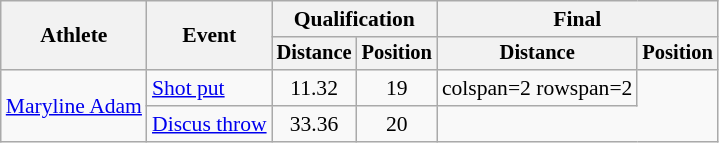<table class=wikitable style=font-size:90%>
<tr>
<th rowspan=2>Athlete</th>
<th rowspan=2>Event</th>
<th colspan=2>Qualification</th>
<th colspan=2>Final</th>
</tr>
<tr style=font-size:95%>
<th>Distance</th>
<th>Position</th>
<th>Distance</th>
<th>Position</th>
</tr>
<tr align=center>
<td align=left rowspan=2><a href='#'>Maryline Adam</a></td>
<td align=left><a href='#'>Shot put</a></td>
<td>11.32</td>
<td>19</td>
<td>colspan=2 rowspan=2 </td>
</tr>
<tr align=center>
<td align=left><a href='#'>Discus throw</a></td>
<td>33.36</td>
<td>20</td>
</tr>
</table>
